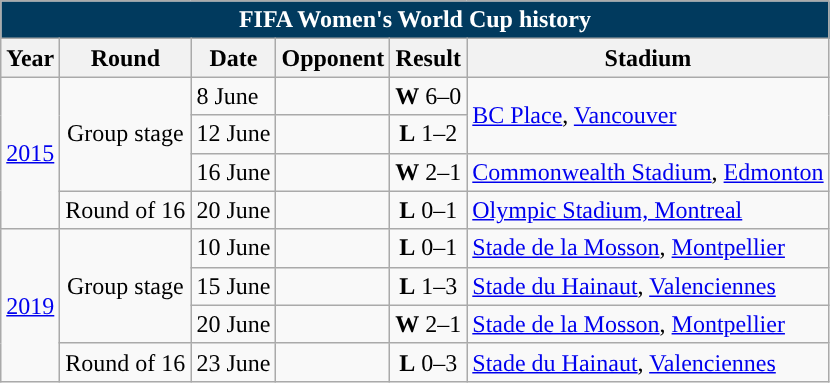<table class="wikitable collapsible" style="text-align: center;font-size:100%;">
<tr>
<th colspan=6 style="background: #013A5E; color: #FFFFFF;">FIFA Women's World Cup history</th>
</tr>
<tr>
<th>Year</th>
<th>Round</th>
<th>Date</th>
<th>Opponent</th>
<th>Result</th>
<th>Stadium</th>
</tr>
<tr>
<td rowspan=4> <a href='#'>2015</a></td>
<td rowspan=3>Group stage</td>
<td align="left">8 June</td>
<td align="left"></td>
<td><strong>W</strong> 6–0</td>
<td rowspan=2 align="left"><a href='#'>BC Place</a>, <a href='#'>Vancouver</a></td>
</tr>
<tr>
<td align="left">12 June</td>
<td align="left"></td>
<td><strong>L</strong> 1–2</td>
</tr>
<tr>
<td align="left">16 June</td>
<td align="left"></td>
<td><strong>W</strong> 2–1</td>
<td align="left"><a href='#'>Commonwealth Stadium</a>, <a href='#'>Edmonton</a></td>
</tr>
<tr>
<td>Round of 16</td>
<td align="left">20 June</td>
<td align="left"></td>
<td><strong>L</strong> 0–1</td>
<td align="left"><a href='#'>Olympic Stadium, Montreal</a></td>
</tr>
<tr>
<td rowspan=4> <a href='#'>2019</a></td>
<td rowspan=3>Group stage</td>
<td align="left">10 June</td>
<td align="left"></td>
<td><strong>L</strong> 0–1</td>
<td align="left"><a href='#'>Stade de la Mosson</a>, <a href='#'>Montpellier</a></td>
</tr>
<tr>
<td align="left">15 June</td>
<td align="left"></td>
<td><strong>L</strong> 1–3</td>
<td align="left"><a href='#'>Stade du Hainaut</a>, <a href='#'>Valenciennes</a></td>
</tr>
<tr>
<td align="left">20 June</td>
<td align="left"></td>
<td><strong>W</strong> 2–1</td>
<td align="left"><a href='#'>Stade de la Mosson</a>, <a href='#'>Montpellier</a></td>
</tr>
<tr>
<td>Round of 16</td>
<td align="left">23 June</td>
<td align="left"></td>
<td><strong>L</strong> 0–3</td>
<td align="left"><a href='#'>Stade du Hainaut</a>, <a href='#'>Valenciennes</a></td>
</tr>
</table>
